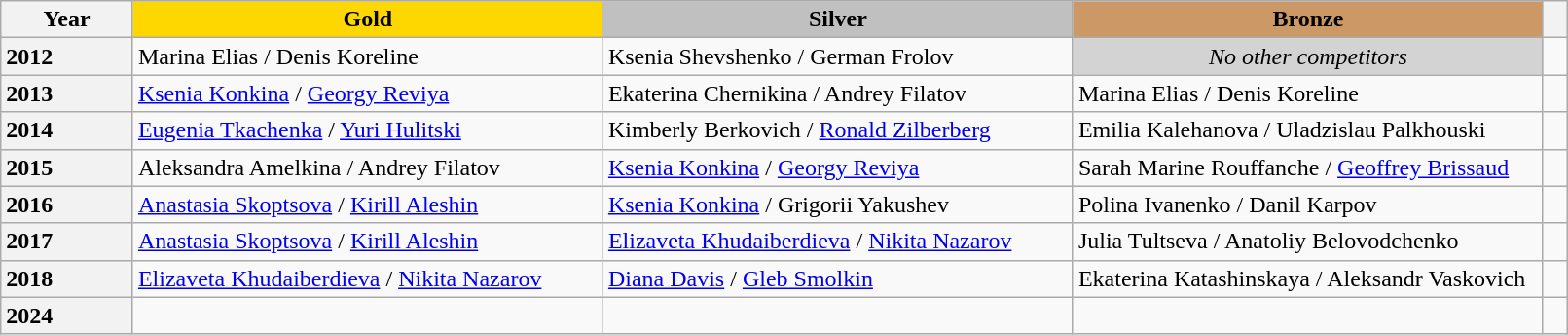<table class="wikitable unsortable" style="text-align:left; width:85%">
<tr>
<th scope="col" style="text-align:center">Year</th>
<td scope="col" style="text-align:center; width:30%; background:gold"><strong>Gold</strong></td>
<td scope="col" style="text-align:center; width:30%; background:silver"><strong>Silver</strong></td>
<td scope="col" style="text-align:center; width:30%; background:#c96"><strong>Bronze</strong></td>
<th scope="col" style="text-align:center"></th>
</tr>
<tr>
<th scope="row" style="text-align:left">2012</th>
<td> Marina Elias / Denis Koreline</td>
<td> Ksenia Shevshenko / German Frolov</td>
<td align="center" bgcolor="lightgray"><em>No other competitors</em></td>
<td></td>
</tr>
<tr>
<th scope="row" style="text-align:left">2013</th>
<td> <a href='#'>Ksenia Konkina</a> / <a href='#'>Georgy Reviya</a></td>
<td> Ekaterina Chernikina / Andrey Filatov</td>
<td> Marina Elias / Denis Koreline</td>
<td></td>
</tr>
<tr>
<th scope="row" style="text-align:left">2014</th>
<td> <a href='#'>Eugenia Tkachenka</a> / <a href='#'>Yuri Hulitski</a></td>
<td> Kimberly Berkovich / <a href='#'>Ronald Zilberberg</a></td>
<td> Emilia Kalehanova / Uladzislau Palkhouski</td>
<td></td>
</tr>
<tr>
<th scope="row" style="text-align:left">2015</th>
<td> Aleksandra Amelkina / Andrey Filatov</td>
<td> <a href='#'>Ksenia Konkina</a> / <a href='#'>Georgy Reviya</a></td>
<td> Sarah Marine Rouffanche / <a href='#'>Geoffrey Brissaud</a></td>
<td></td>
</tr>
<tr>
<th scope="row" style="text-align:left">2016</th>
<td> <a href='#'>Anastasia Skoptsova</a> / <a href='#'>Kirill Aleshin</a></td>
<td> <a href='#'>Ksenia Konkina</a> / Grigorii Yakushev</td>
<td> Polina Ivanenko / Danil Karpov</td>
<td></td>
</tr>
<tr>
<th scope="row" style="text-align:left">2017</th>
<td> <a href='#'>Anastasia Skoptsova</a> / <a href='#'>Kirill Aleshin</a></td>
<td> <a href='#'>Elizaveta Khudaiberdieva</a> / <a href='#'>Nikita Nazarov</a></td>
<td> Julia Tultseva / Anatoliy Belovodchenko</td>
<td></td>
</tr>
<tr>
<th scope="row" style="text-align:left">2018</th>
<td> <a href='#'>Elizaveta Khudaiberdieva</a> / <a href='#'>Nikita Nazarov</a></td>
<td> <a href='#'>Diana Davis</a> / <a href='#'>Gleb Smolkin</a></td>
<td> Ekaterina Katashinskaya / Aleksandr Vaskovich</td>
<td></td>
</tr>
<tr>
<th scope="row" style="text-align:left">2024</th>
<td></td>
<td></td>
<td></td>
<td></td>
</tr>
</table>
